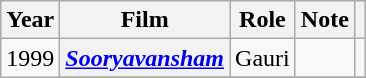<table class="wikitable sortable">
<tr>
<th>Year</th>
<th>Film</th>
<th>Role</th>
<th>Note</th>
<th></th>
</tr>
<tr>
<td rowspan="2">1999</td>
<th scope="row"><em><a href='#'>Sooryavansham</a></em></th>
<td>Gauri</td>
<td></td>
<td></td>
</tr>
<tr>
</tr>
</table>
